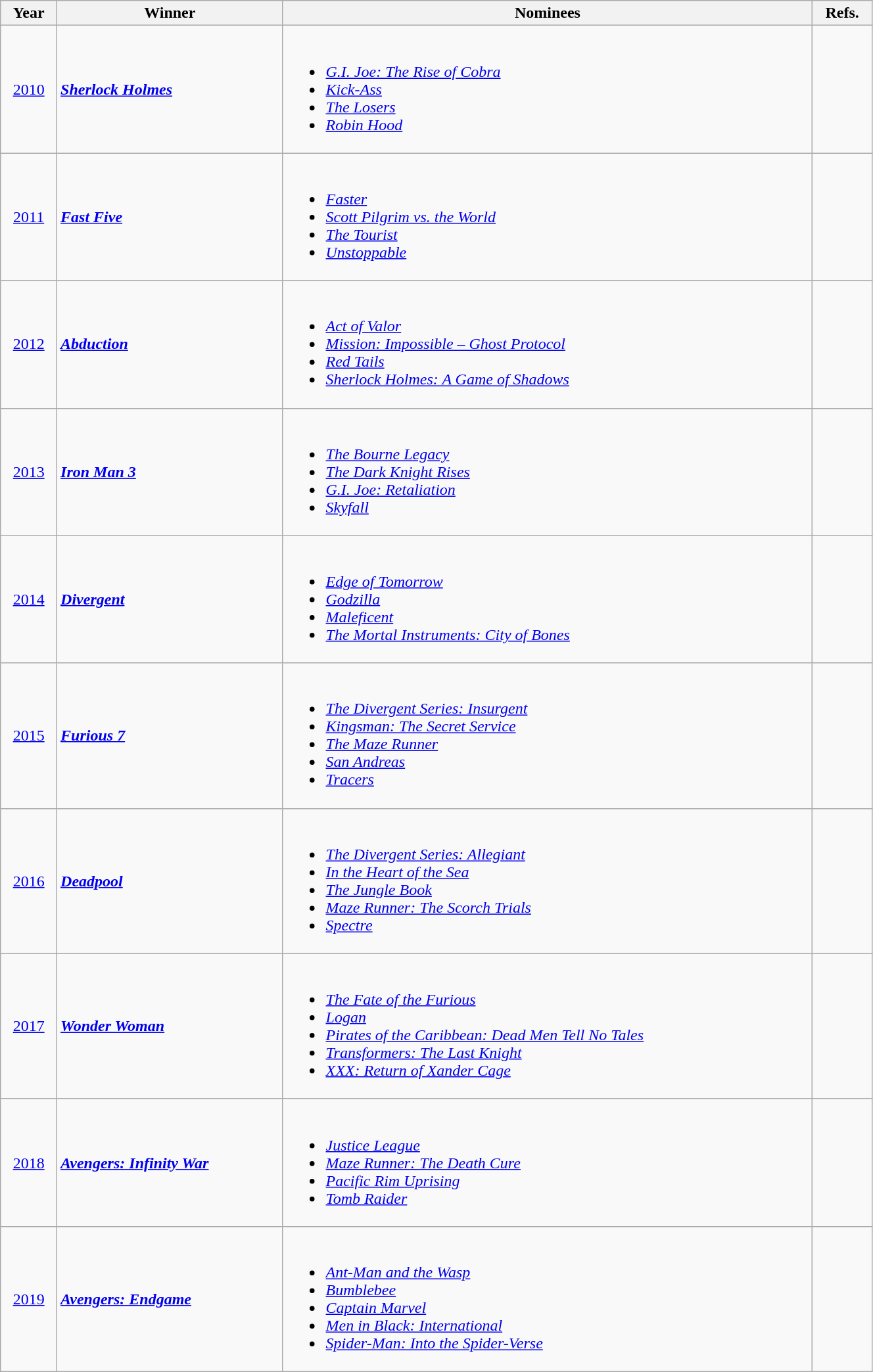<table class="wikitable" width=70%>
<tr>
<th>Year</th>
<th>Winner</th>
<th>Nominees</th>
<th>Refs.</th>
</tr>
<tr>
<td align="center"><a href='#'>2010</a></td>
<td><strong><em><a href='#'>Sherlock Holmes</a></em></strong></td>
<td><br><ul><li><em><a href='#'>G.I. Joe: The Rise of Cobra</a></em></li><li><em><a href='#'>Kick-Ass</a></em></li><li><em><a href='#'>The Losers</a></em></li><li><em><a href='#'>Robin Hood</a></em></li></ul></td>
<td align="center"></td>
</tr>
<tr>
<td align="center"><a href='#'>2011</a></td>
<td><strong><em><a href='#'>Fast Five</a></em></strong></td>
<td><br><ul><li><em><a href='#'>Faster</a></em></li><li><em><a href='#'>Scott Pilgrim vs. the World</a></em></li><li><em><a href='#'>The Tourist</a></em></li><li><em><a href='#'>Unstoppable</a></em></li></ul></td>
<td align="center"></td>
</tr>
<tr>
<td align="center"><a href='#'>2012</a></td>
<td><strong><em><a href='#'>Abduction</a></em></strong></td>
<td><br><ul><li><em><a href='#'>Act of Valor</a></em></li><li><em><a href='#'>Mission: Impossible – Ghost Protocol</a></em></li><li><em><a href='#'>Red Tails</a></em></li><li><em><a href='#'>Sherlock Holmes: A Game of Shadows</a></em></li></ul></td>
<td align="center"></td>
</tr>
<tr>
<td align="center"><a href='#'>2013</a></td>
<td><strong><em><a href='#'>Iron Man 3</a></em></strong></td>
<td><br><ul><li><em><a href='#'>The Bourne Legacy</a></em></li><li><em><a href='#'>The Dark Knight Rises</a></em></li><li><em><a href='#'>G.I. Joe: Retaliation</a></em></li><li><em><a href='#'>Skyfall</a></em></li></ul></td>
<td align="center"></td>
</tr>
<tr>
<td align="center"><a href='#'>2014</a></td>
<td><strong><em><a href='#'>Divergent</a></em></strong></td>
<td><br><ul><li><em><a href='#'>Edge of Tomorrow</a></em></li><li><em><a href='#'>Godzilla</a></em></li><li><em><a href='#'>Maleficent</a></em></li><li><em><a href='#'>The Mortal Instruments: City of Bones</a></em></li></ul></td>
<td align="center"></td>
</tr>
<tr>
<td align="center"><a href='#'>2015</a></td>
<td><strong><em><a href='#'>Furious 7</a></em></strong></td>
<td><br><ul><li><em><a href='#'>The Divergent Series: Insurgent</a></em></li><li><em><a href='#'>Kingsman: The Secret Service</a></em></li><li><em><a href='#'>The Maze Runner</a></em></li><li><em><a href='#'>San Andreas</a></em></li><li><em><a href='#'>Tracers</a></em></li></ul></td>
<td align="center"></td>
</tr>
<tr>
<td align="center"><a href='#'>2016</a></td>
<td><strong><em><a href='#'>Deadpool</a></em></strong></td>
<td><br><ul><li><em><a href='#'>The Divergent Series: Allegiant</a></em></li><li><em><a href='#'>In the Heart of the Sea</a></em></li><li><em><a href='#'>The Jungle Book</a></em></li><li><em><a href='#'>Maze Runner: The Scorch Trials</a></em></li><li><em><a href='#'>Spectre</a></em></li></ul></td>
<td align="center"></td>
</tr>
<tr>
<td align="center"><a href='#'>2017</a></td>
<td><strong><em><a href='#'>Wonder Woman</a></em></strong></td>
<td><br><ul><li><em><a href='#'>The Fate of the Furious</a></em></li><li><em><a href='#'>Logan</a></em></li><li><em><a href='#'>Pirates of the Caribbean: Dead Men Tell No Tales</a></em></li><li><em><a href='#'>Transformers: The Last Knight</a></em></li><li><em><a href='#'>XXX: Return of Xander Cage</a></em></li></ul></td>
<td align="center"></td>
</tr>
<tr>
<td align="center"><a href='#'>2018</a></td>
<td><strong><em><a href='#'>Avengers: Infinity War</a></em></strong></td>
<td><br><ul><li><em><a href='#'>Justice League</a></em></li><li><em><a href='#'>Maze Runner: The Death Cure</a></em></li><li><em><a href='#'>Pacific Rim Uprising</a></em></li><li><em><a href='#'>Tomb Raider</a></em></li></ul></td>
<td align="center"></td>
</tr>
<tr>
<td align="center"><a href='#'>2019</a></td>
<td><strong><em><a href='#'>Avengers: Endgame</a></em></strong></td>
<td><br><ul><li><em><a href='#'>Ant-Man and the Wasp</a></em></li><li><em><a href='#'>Bumblebee</a></em></li><li><em><a href='#'>Captain Marvel</a></em></li><li><em><a href='#'>Men in Black: International</a></em></li><li><em><a href='#'>Spider-Man: Into the Spider-Verse</a></em></li></ul></td>
<td align="center"></td>
</tr>
</table>
